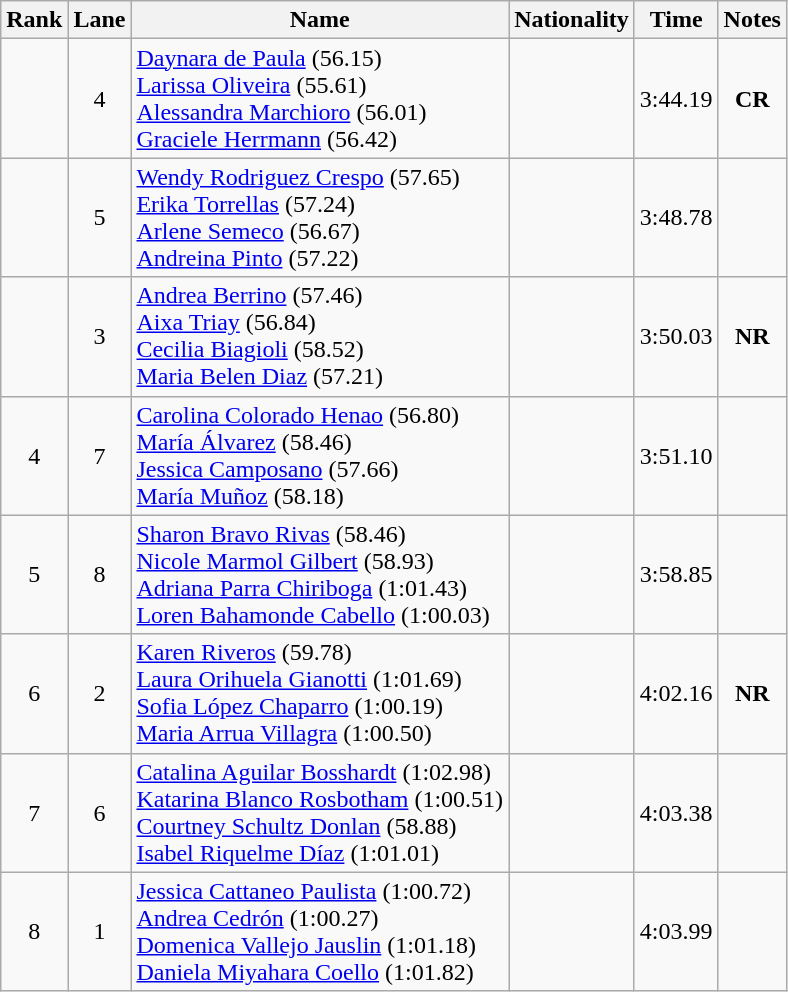<table class="wikitable sortable" style="text-align:center">
<tr>
<th>Rank</th>
<th>Lane</th>
<th>Name</th>
<th>Nationality</th>
<th>Time</th>
<th>Notes</th>
</tr>
<tr>
<td></td>
<td>4</td>
<td align=left><a href='#'>Daynara de Paula</a> (56.15) <br> <a href='#'>Larissa Oliveira</a> (55.61) <br> <a href='#'>Alessandra Marchioro</a> (56.01) <br> <a href='#'>Graciele Herrmann</a> (56.42)</td>
<td align=left></td>
<td>3:44.19</td>
<td><strong>CR</strong></td>
</tr>
<tr>
<td></td>
<td>5</td>
<td align=left><a href='#'>Wendy Rodriguez Crespo</a> (57.65) <br> <a href='#'>Erika Torrellas</a> (57.24) <br> <a href='#'>Arlene Semeco</a> (56.67) <br> <a href='#'>Andreina Pinto</a> (57.22)</td>
<td align=left></td>
<td>3:48.78</td>
<td></td>
</tr>
<tr>
<td></td>
<td>3</td>
<td align=left><a href='#'>Andrea Berrino</a> (57.46) <br> <a href='#'>Aixa Triay</a> (56.84) <br> <a href='#'>Cecilia Biagioli</a> (58.52) <br> <a href='#'>Maria Belen Diaz</a> (57.21)</td>
<td align=left></td>
<td>3:50.03</td>
<td><strong>NR</strong></td>
</tr>
<tr>
<td>4</td>
<td>7</td>
<td align=left><a href='#'>Carolina Colorado Henao</a> (56.80) <br> <a href='#'>María Álvarez</a> (58.46) <br> <a href='#'>Jessica Camposano</a> (57.66) <br> <a href='#'>María Muñoz</a> (58.18)</td>
<td align=left></td>
<td>3:51.10</td>
<td></td>
</tr>
<tr>
<td>5</td>
<td>8</td>
<td align=left><a href='#'>Sharon Bravo Rivas</a> (58.46) <br> <a href='#'>Nicole Marmol Gilbert</a> (58.93) <br> <a href='#'>Adriana Parra Chiriboga</a> (1:01.43) <br> <a href='#'>Loren Bahamonde Cabello</a> (1:00.03)</td>
<td align=left></td>
<td>3:58.85</td>
<td></td>
</tr>
<tr>
<td>6</td>
<td>2</td>
<td align=left><a href='#'>Karen Riveros</a> (59.78) <br> <a href='#'>Laura Orihuela Gianotti</a> (1:01.69) <br> <a href='#'>Sofia López Chaparro</a> (1:00.19) <br> <a href='#'>Maria Arrua Villagra</a> (1:00.50)</td>
<td align=left></td>
<td>4:02.16</td>
<td><strong>NR</strong></td>
</tr>
<tr>
<td>7</td>
<td>6</td>
<td align=left><a href='#'>Catalina Aguilar Bosshardt</a> (1:02.98) <br> <a href='#'>Katarina Blanco Rosbotham</a> (1:00.51) <br> <a href='#'>Courtney Schultz Donlan</a> (58.88) <br> <a href='#'>Isabel Riquelme Díaz</a> (1:01.01)</td>
<td align=left></td>
<td>4:03.38</td>
<td></td>
</tr>
<tr>
<td>8</td>
<td>1</td>
<td align=left><a href='#'>Jessica Cattaneo Paulista</a> (1:00.72) <br> <a href='#'>Andrea Cedrón</a> (1:00.27) <br> <a href='#'>Domenica Vallejo Jauslin</a> (1:01.18) <br> <a href='#'>Daniela Miyahara Coello</a> (1:01.82)</td>
<td align=left></td>
<td>4:03.99</td>
<td></td>
</tr>
</table>
